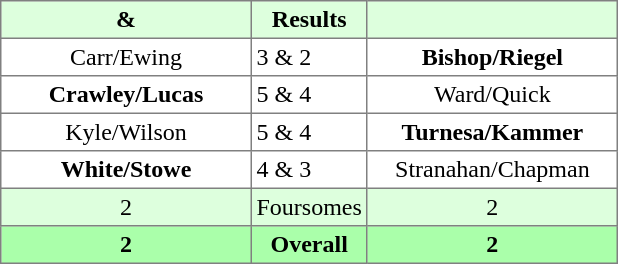<table border="1" cellpadding="3" style="border-collapse:collapse; text-align:center;">
<tr style="background:#ddffdd;">
<th width=160> & </th>
<th>Results</th>
<th width=160></th>
</tr>
<tr>
<td>Carr/Ewing</td>
<td align=left> 3 & 2</td>
<td><strong>Bishop/Riegel</strong></td>
</tr>
<tr>
<td><strong>Crawley/Lucas</strong></td>
<td align=left> 5 & 4</td>
<td>Ward/Quick</td>
</tr>
<tr>
<td>Kyle/Wilson</td>
<td align=left> 5 & 4</td>
<td><strong>Turnesa/Kammer</strong></td>
</tr>
<tr>
<td><strong>White/Stowe</strong></td>
<td align=left> 4 & 3</td>
<td>Stranahan/Chapman</td>
</tr>
<tr style="background:#ddffdd;">
<td>2</td>
<td>Foursomes</td>
<td>2</td>
</tr>
<tr style="background:#aaffaa;">
<th>2</th>
<th>Overall</th>
<th>2</th>
</tr>
</table>
